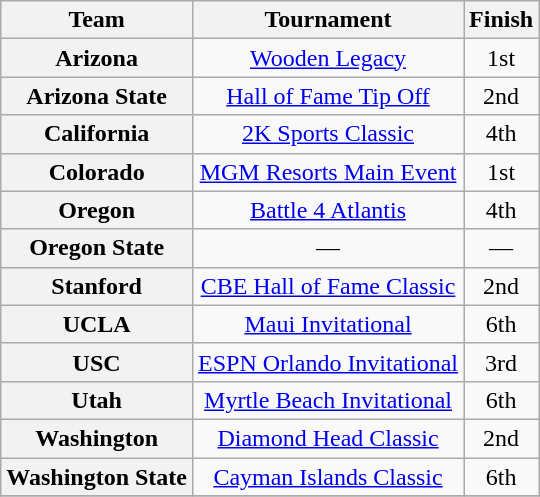<table class="wikitable">
<tr>
<th>Team</th>
<th>Tournament</th>
<th>Finish</th>
</tr>
<tr style="text-align:center;">
<th style=>Arizona</th>
<td><a href='#'>Wooden Legacy</a></td>
<td>1st</td>
</tr>
<tr style="text-align:center;">
<th style=>Arizona State</th>
<td><a href='#'>Hall of Fame Tip Off</a></td>
<td>2nd</td>
</tr>
<tr style="text-align:center;">
<th style=>California</th>
<td><a href='#'>2K Sports Classic</a></td>
<td>4th</td>
</tr>
<tr style="text-align:center;">
<th style=>Colorado</th>
<td><a href='#'>MGM Resorts Main Event</a></td>
<td>1st</td>
</tr>
<tr style="text-align:center;">
<th style=>Oregon</th>
<td><a href='#'>Battle 4 Atlantis</a></td>
<td>4th</td>
</tr>
<tr style="text-align:center;">
<th style=>Oregon State</th>
<td>—</td>
<td>—</td>
</tr>
<tr style="text-align:center;">
<th style=>Stanford</th>
<td><a href='#'>CBE Hall of Fame Classic</a></td>
<td>2nd</td>
</tr>
<tr style="text-align:center;">
<th style=>UCLA</th>
<td><a href='#'>Maui Invitational</a></td>
<td>6th</td>
</tr>
<tr style="text-align:center;">
<th style=>USC</th>
<td><a href='#'>ESPN Orlando Invitational</a></td>
<td>3rd</td>
</tr>
<tr style="text-align:center;">
<th style=>Utah</th>
<td><a href='#'>Myrtle Beach Invitational</a></td>
<td>6th</td>
</tr>
<tr style="text-align:center;">
<th style=>Washington</th>
<td><a href='#'>Diamond Head Classic</a></td>
<td>2nd</td>
</tr>
<tr style="text-align:center;">
<th style=>Washington State</th>
<td><a href='#'>Cayman Islands Classic</a></td>
<td>6th</td>
</tr>
<tr>
</tr>
</table>
